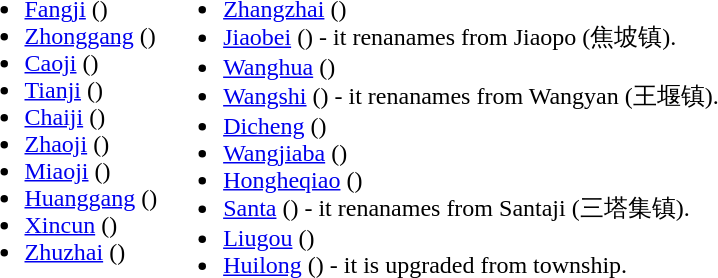<table>
<tr>
<td valign="top"><br><ul><li><a href='#'>Fangji</a> ()</li><li><a href='#'>Zhonggang</a> ()</li><li><a href='#'>Caoji</a> ()</li><li><a href='#'>Tianji</a> ()</li><li><a href='#'>Chaiji</a> ()</li><li><a href='#'>Zhaoji</a> ()</li><li><a href='#'>Miaoji</a> ()</li><li><a href='#'>Huanggang</a> ()</li><li><a href='#'>Xincun</a> ()</li><li><a href='#'>Zhuzhai</a> ()</li></ul></td>
<td valign="top"><br><ul><li><a href='#'>Zhangzhai</a> ()</li><li><a href='#'>Jiaobei</a> () - it renanames from Jiaopo (焦坡镇).</li><li><a href='#'>Wanghua</a> ()</li><li><a href='#'>Wangshi</a> () - it renanames from Wangyan (王堰镇).</li><li><a href='#'>Dicheng</a> ()</li><li><a href='#'>Wangjiaba</a> ()</li><li><a href='#'>Hongheqiao</a> ()</li><li><a href='#'>Santa</a> () - it renanames from Santaji (三塔集镇).</li><li><a href='#'>Liugou</a> ()</li><li><a href='#'>Huilong</a> () - it is upgraded from township.</li></ul></td>
</tr>
</table>
